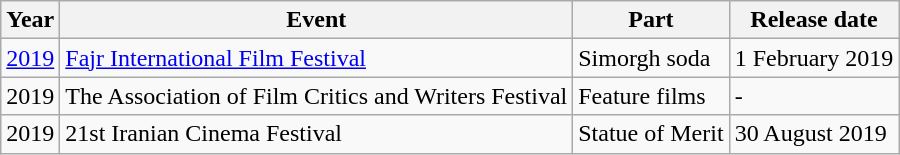<table class="wikitable">
<tr>
<th>Year</th>
<th>Event</th>
<th>Part</th>
<th>Release date</th>
</tr>
<tr>
<td><a href='#'>2019</a></td>
<td><a href='#'>Fajr International Film Festival</a></td>
<td>Simorgh soda</td>
<td>1 February 2019</td>
</tr>
<tr>
<td>2019</td>
<td>The Association of Film Critics and Writers Festival</td>
<td>Feature films</td>
<td>-</td>
</tr>
<tr>
<td>2019</td>
<td>21st Iranian Cinema Festival</td>
<td>Statue of Merit</td>
<td>30 August 2019</td>
</tr>
</table>
